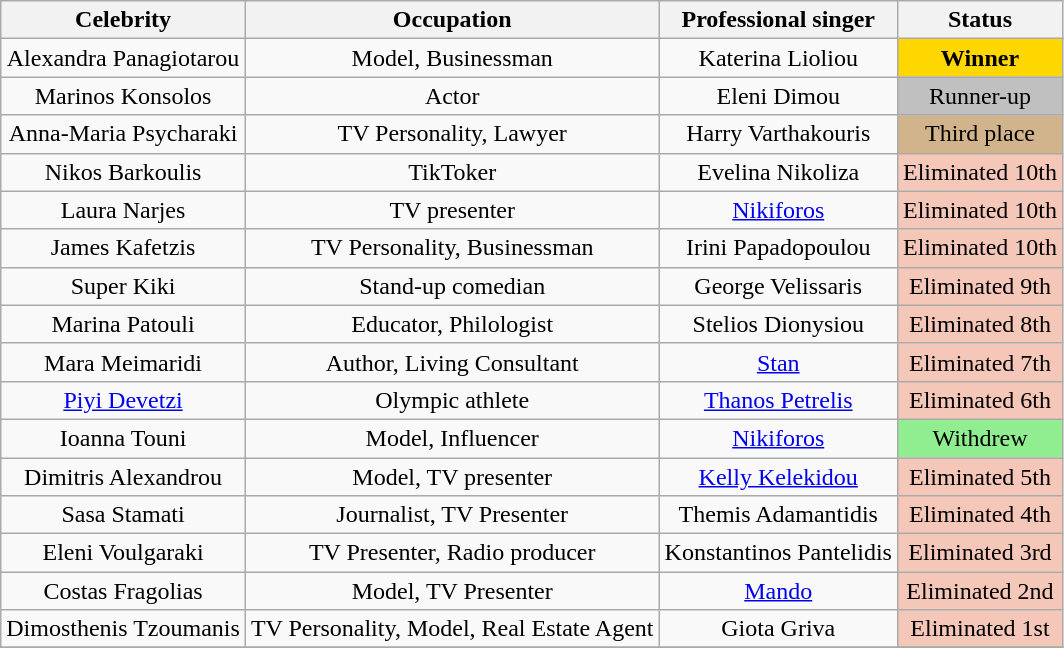<table class="wikitable sortable" style="text-align:center;">
<tr>
<th>Celebrity</th>
<th>Occupation</th>
<th>Professional singer</th>
<th>Status</th>
</tr>
<tr>
<td>Alexandra Panagiotarou</td>
<td>Model, Businessman</td>
<td>Katerina Lioliou</td>
<td style="background:gold;"><strong>Winner</strong></td>
</tr>
<tr>
<td>Marinos Konsolos</td>
<td>Actor</td>
<td>Eleni Dimou</td>
<td style="background:silver;">Runner-up</td>
</tr>
<tr>
<td>Anna-Maria Psycharaki</td>
<td>TV Personality, Lawyer</td>
<td>Harry Varthakouris</td>
<td style="background:tan;">Third place</td>
</tr>
<tr>
<td>Nikos Barkoulis</td>
<td>TikToker</td>
<td>Evelina Nikoliza</td>
<td style="background:#f4c7b8;">Eliminated 10th</td>
</tr>
<tr>
<td>Laura Narjes</td>
<td>TV presenter</td>
<td><a href='#'>Nikiforos</a></td>
<td style="background:#f4c7b8;">Eliminated 10th</td>
</tr>
<tr>
<td>James Kafetzis</td>
<td>TV Personality, Businessman</td>
<td>Irini Papadopoulou</td>
<td style="background:#f4c7b8;">Eliminated 10th</td>
</tr>
<tr>
<td>Super Kiki</td>
<td>Stand-up comedian</td>
<td>George Velissaris</td>
<td style="background:#f4c7b8;">Eliminated 9th</td>
</tr>
<tr>
<td>Marina Patouli</td>
<td>Educator, Philologist</td>
<td>Stelios Dionysiou</td>
<td style="background:#f4c7b8;">Eliminated 8th</td>
</tr>
<tr>
<td>Mara Meimaridi</td>
<td>Author, Living Consultant</td>
<td><a href='#'>Stan</a></td>
<td style="background:#f4c7b8;">Eliminated 7th</td>
</tr>
<tr>
<td><a href='#'>Piyi Devetzi</a></td>
<td>Olympic athlete</td>
<td><a href='#'>Thanos Petrelis</a></td>
<td style="background:#f4c7b8;">Eliminated 6th</td>
</tr>
<tr>
<td>Ioanna Touni</td>
<td>Model, Influencer</td>
<td><a href='#'>Nikiforos</a></td>
<td style="background:lightgreen;">Withdrew</td>
</tr>
<tr>
<td>Dimitris Alexandrou</td>
<td>Model, TV presenter</td>
<td><a href='#'>Kelly Kelekidou</a></td>
<td style="background:#f4c7b8;">Eliminated 5th</td>
</tr>
<tr>
<td>Sasa Stamati</td>
<td>Journalist, TV Presenter</td>
<td>Themis Adamantidis</td>
<td style="background:#f4c7b8;">Eliminated 4th</td>
</tr>
<tr>
<td>Eleni Voulgaraki</td>
<td>TV Presenter, Radio producer</td>
<td>Konstantinos Pantelidis</td>
<td style="background:#f4c7b8;">Eliminated 3rd</td>
</tr>
<tr>
<td>Costas Fragolias</td>
<td>Model, TV Presenter</td>
<td><a href='#'>Mando</a></td>
<td style="background:#f4c7b8;">Eliminated 2nd</td>
</tr>
<tr>
<td>Dimosthenis Tzoumanis</td>
<td>TV Personality, Model, Real Estate Agent</td>
<td>Giota Griva</td>
<td style="background:#f4c7b8;">Eliminated 1st</td>
</tr>
<tr>
</tr>
</table>
